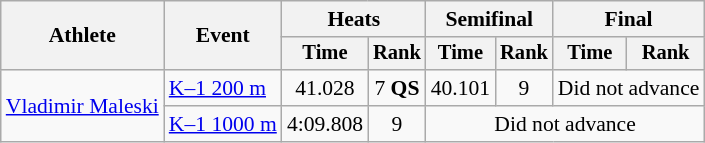<table class="wikitable" style="text-align:center; font-size:90%">
<tr>
<th rowspan=2>Athlete</th>
<th rowspan=2>Event</th>
<th colspan=2>Heats</th>
<th colspan=2>Semifinal</th>
<th colspan=2>Final</th>
</tr>
<tr style="font-size:95%">
<th>Time</th>
<th>Rank</th>
<th>Time</th>
<th>Rank</th>
<th>Time</th>
<th>Rank</th>
</tr>
<tr>
<td align=left rowspan=2><a href='#'>Vladimir Maleski</a></td>
<td align=left><a href='#'>K–1 200 m</a></td>
<td>41.028</td>
<td>7 <strong>QS</strong></td>
<td>40.101</td>
<td>9</td>
<td colspan=2>Did not advance</td>
</tr>
<tr>
<td align=left><a href='#'>K–1 1000 m</a></td>
<td>4:09.808</td>
<td>9</td>
<td colspan=4>Did not advance</td>
</tr>
</table>
